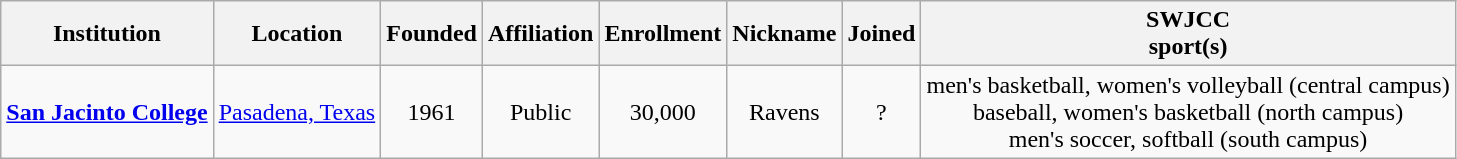<table class="wikitable sortable" style="text-align:center;">
<tr>
<th>Institution</th>
<th>Location</th>
<th>Founded</th>
<th>Affiliation</th>
<th>Enrollment</th>
<th>Nickname</th>
<th>Joined</th>
<th>SWJCC<br>sport(s)</th>
</tr>
<tr>
<td><strong><a href='#'>San Jacinto College</a></strong></td>
<td><a href='#'>Pasadena, Texas</a></td>
<td>1961</td>
<td>Public</td>
<td>30,000</td>
<td>Ravens</td>
<td>?</td>
<td>men's basketball, women's volleyball (central campus)<br> baseball, women's basketball (north campus)<br>men's soccer, softball (south campus)</td>
</tr>
</table>
